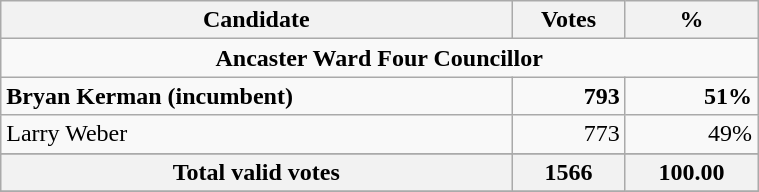<table class="wikitable" width="40%">
<tr>
<th>Candidate</th>
<th>Votes</th>
<th>%</th>
</tr>
<tr>
<td colspan="3" align="center"><strong>Ancaster Ward Four Councillor</strong></td>
</tr>
<tr>
<td align="left"><strong>Bryan Kerman (incumbent)</strong></td>
<td align="right"><strong>793</strong></td>
<td align="right"><strong>51%</strong></td>
</tr>
<tr>
<td align="left">Larry Weber</td>
<td align="right">773</td>
<td align="right">49%</td>
</tr>
<tr>
</tr>
<tr bgcolor="#EEEEEE">
<th align="left">Total valid votes</th>
<th align="right">1566</th>
<th align="right">100.00</th>
</tr>
<tr>
</tr>
</table>
